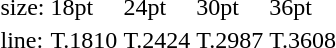<table style="margin-left:40px;">
<tr>
<td>size:</td>
<td>18pt</td>
<td>24pt</td>
<td>30pt</td>
<td>36pt</td>
</tr>
<tr>
<td>line:</td>
<td>T.1810</td>
<td>T.2424</td>
<td>T.2987</td>
<td>T.3608</td>
</tr>
</table>
